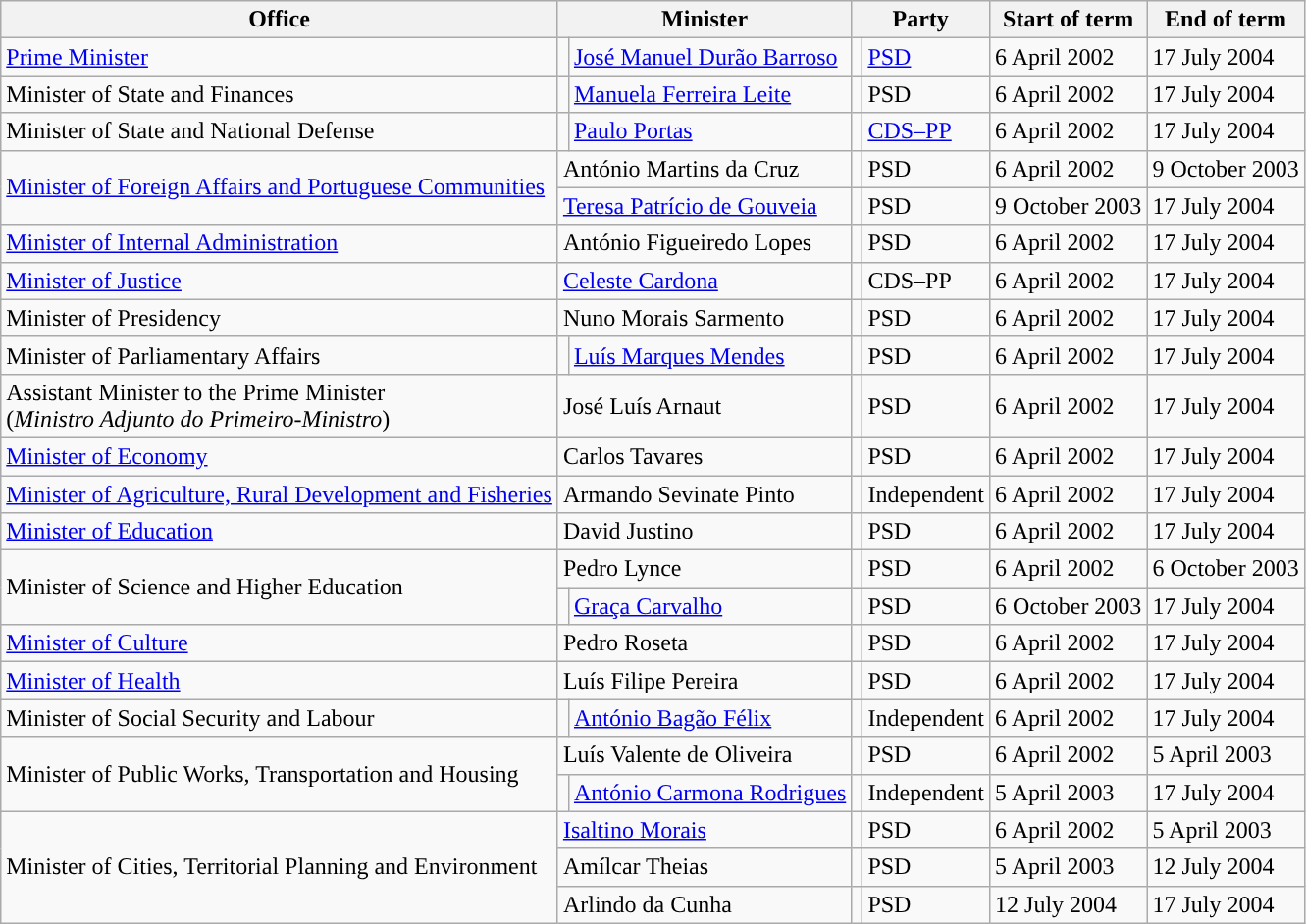<table class="wikitable">
<tr>
<th>Office</th>
<th colspan="2">Minister</th>
<th colspan="2">Party</th>
<th>Start of term</th>
<th>End of term</th>
</tr>
<tr>
<td><a href='#'>Prime Minister</a></td>
<td></td>
<td><a href='#'>José Manuel Durão Barroso</a></td>
<td style="background:"></td>
<td><a href='#'>PSD</a></td>
<td>6 April 2002</td>
<td>17 July 2004</td>
</tr>
<tr>
<td>Minister of State and Finances</td>
<td></td>
<td><a href='#'>Manuela Ferreira Leite</a></td>
<td style="background:"></td>
<td>PSD</td>
<td>6 April 2002</td>
<td>17 July 2004</td>
</tr>
<tr>
<td>Minister of State and National Defense</td>
<td></td>
<td><a href='#'>Paulo Portas</a></td>
<td style="background:"></td>
<td><a href='#'>CDS–PP</a></td>
<td>6 April 2002</td>
<td>17 July 2004</td>
</tr>
<tr>
<td rowspan="2"><a href='#'>Minister of Foreign Affairs and Portuguese Communities</a></td>
<td colspan="2">António Martins da Cruz</td>
<td style="background:"></td>
<td>PSD</td>
<td>6 April 2002</td>
<td>9 October 2003</td>
</tr>
<tr>
<td colspan="2"><a href='#'>Teresa Patrício de Gouveia</a></td>
<td style="background:"></td>
<td>PSD</td>
<td>9 October 2003</td>
<td>17 July 2004</td>
</tr>
<tr>
<td><a href='#'>Minister of Internal Administration</a></td>
<td colspan="2">António Figueiredo Lopes</td>
<td style="background:"></td>
<td>PSD</td>
<td>6 April 2002</td>
<td>17 July 2004</td>
</tr>
<tr>
<td><a href='#'>Minister of Justice</a></td>
<td colspan="2"><a href='#'>Celeste Cardona</a></td>
<td style="background:"></td>
<td>CDS–PP</td>
<td>6 April 2002</td>
<td>17 July 2004</td>
</tr>
<tr>
<td>Minister of Presidency</td>
<td colspan="2">Nuno Morais Sarmento</td>
<td style="background:"></td>
<td>PSD</td>
<td>6 April 2002</td>
<td>17 July 2004</td>
</tr>
<tr>
<td>Minister of Parliamentary Affairs</td>
<td></td>
<td><a href='#'>Luís Marques Mendes</a></td>
<td style="background:"></td>
<td>PSD</td>
<td>6 April 2002</td>
<td>17 July 2004</td>
</tr>
<tr>
<td>Assistant Minister to the Prime Minister<br>(<em>Ministro Adjunto do Primeiro-Ministro</em>)</td>
<td colspan="2">José Luís Arnaut</td>
<td style="background:"></td>
<td>PSD</td>
<td>6 April 2002</td>
<td>17 July 2004</td>
</tr>
<tr>
<td><a href='#'>Minister of Economy</a></td>
<td colspan="2">Carlos Tavares</td>
<td style="background:"></td>
<td>PSD</td>
<td>6 April 2002</td>
<td>17 July 2004</td>
</tr>
<tr>
<td><a href='#'>Minister of Agriculture, Rural Development and Fisheries</a></td>
<td colspan="2">Armando Sevinate Pinto</td>
<td style="background:"></td>
<td>Independent</td>
<td>6 April 2002</td>
<td>17 July 2004</td>
</tr>
<tr>
<td><a href='#'>Minister of Education</a></td>
<td colspan="2">David Justino</td>
<td style="background:"></td>
<td>PSD</td>
<td>6 April 2002</td>
<td>17 July 2004</td>
</tr>
<tr>
<td rowspan="2">Minister of Science and Higher Education</td>
<td colspan="2">Pedro Lynce</td>
<td style="background:"></td>
<td>PSD</td>
<td>6 April 2002</td>
<td>6 October 2003</td>
</tr>
<tr>
<td></td>
<td><a href='#'>Graça Carvalho</a></td>
<td style="background:"></td>
<td>PSD</td>
<td>6 October 2003</td>
<td>17 July 2004</td>
</tr>
<tr>
<td><a href='#'>Minister of Culture</a></td>
<td colspan="2">Pedro Roseta</td>
<td style="background:"></td>
<td>PSD</td>
<td>6 April 2002</td>
<td>17 July 2004</td>
</tr>
<tr>
<td><a href='#'>Minister of Health</a></td>
<td colspan="2">Luís Filipe Pereira</td>
<td style="background:"></td>
<td>PSD</td>
<td>6 April 2002</td>
<td>17 July 2004</td>
</tr>
<tr>
<td>Minister of Social Security and Labour</td>
<td></td>
<td><a href='#'>António Bagão Félix</a></td>
<td style="background:"></td>
<td>Independent</td>
<td>6 April 2002</td>
<td>17 July 2004</td>
</tr>
<tr>
<td rowspan="2">Minister of Public Works, Transportation and Housing</td>
<td colspan="2">Luís Valente de Oliveira</td>
<td style="background:"></td>
<td>PSD</td>
<td>6 April 2002</td>
<td>5 April 2003</td>
</tr>
<tr>
<td></td>
<td><a href='#'>António Carmona Rodrigues</a></td>
<td style="background:"></td>
<td>Independent</td>
<td>5 April 2003</td>
<td>17 July 2004</td>
</tr>
<tr>
<td rowspan="3">Minister of Cities, Territorial Planning and Environment</td>
<td colspan="2"><a href='#'>Isaltino Morais</a></td>
<td style="background:"></td>
<td>PSD</td>
<td>6 April 2002</td>
<td>5 April 2003</td>
</tr>
<tr>
<td colspan="2">Amílcar Theias</td>
<td style="background:"></td>
<td>PSD</td>
<td>5 April 2003</td>
<td>12 July 2004</td>
</tr>
<tr>
<td colspan="2">Arlindo da Cunha</td>
<td style="background:"></td>
<td>PSD</td>
<td>12 July 2004</td>
<td>17 July 2004</td>
</tr>
</table>
